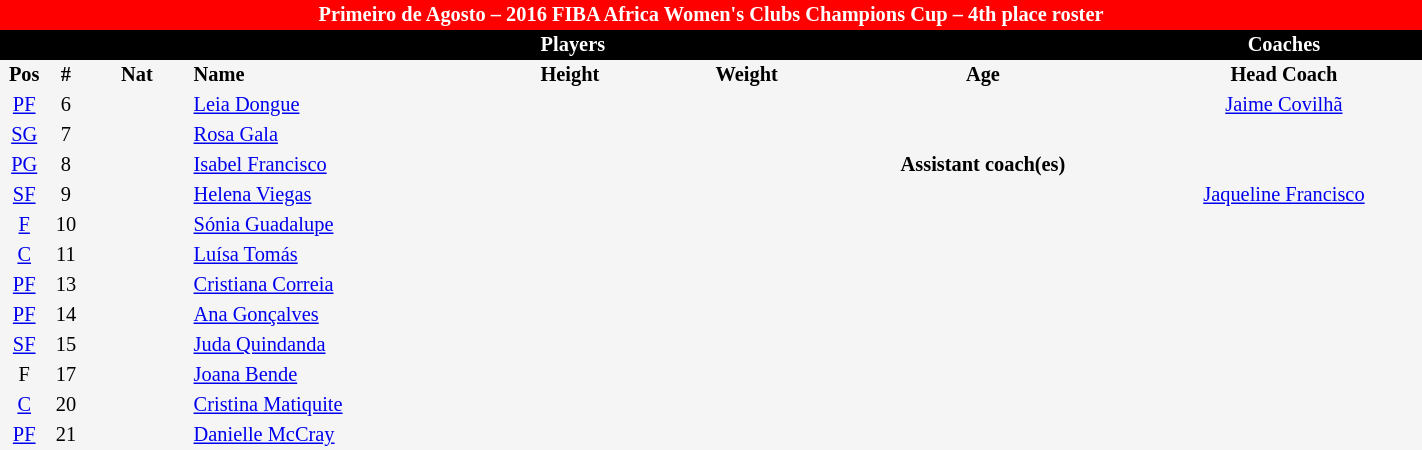<table border=0 cellpadding=2 cellspacing=0  |- bgcolor=#f5f5f5 style="text-align:center; font-size:85%;" width=75%>
<tr>
<td colspan="8" style="background: red; color: white"><strong>Primeiro de Agosto – 2016 FIBA Africa Women's Clubs Champions Cup – 4th place roster</strong></td>
</tr>
<tr>
<td colspan="7" style="background: black; color: white"><strong>Players</strong></td>
<td style="background: black; color: white"><strong>Coaches</strong></td>
</tr>
<tr style="background=#f5f5f5; color: black">
<th width=5px>Pos</th>
<th width=5px>#</th>
<th width=50px>Nat</th>
<th width=135px align=left>Name</th>
<th width=100px>Height</th>
<th width=70px>Weight</th>
<th width=160px>Age</th>
<th width=135px>Head Coach</th>
</tr>
<tr>
<td><a href='#'>PF</a></td>
<td>6</td>
<td></td>
<td align=left><a href='#'>Leia Dongue</a></td>
<td><span></span></td>
<td></td>
<td><span></span></td>
<td> <a href='#'>Jaime Covilhã</a></td>
</tr>
<tr>
<td><a href='#'>SG</a></td>
<td>7</td>
<td></td>
<td align=left><a href='#'>Rosa Gala</a></td>
<td><span></span></td>
<td><span></span></td>
<td><span></span></td>
<td align=left></td>
</tr>
<tr>
<td><a href='#'>PG</a></td>
<td>8</td>
<td></td>
<td align=left><a href='#'>Isabel Francisco</a></td>
<td><span></span></td>
<td><span></span></td>
<td><strong>Assistant coach(es)</strong></td>
</tr>
<tr>
<td><a href='#'>SF</a></td>
<td>9</td>
<td></td>
<td align=left><a href='#'>Helena Viegas</a></td>
<td></td>
<td></td>
<td><span></span></td>
<td> <a href='#'>Jaqueline Francisco</a></td>
</tr>
<tr>
<td><a href='#'>F</a></td>
<td>10</td>
<td></td>
<td align=left><a href='#'>Sónia Guadalupe</a></td>
<td><span></span></td>
<td><span></span></td>
<td><span></span></td>
</tr>
<tr>
<td><a href='#'>C</a></td>
<td>11</td>
<td></td>
<td align=left><a href='#'>Luísa Tomás</a></td>
<td><span></span></td>
<td><span></span></td>
<td><span></span></td>
</tr>
<tr>
<td><a href='#'>PF</a></td>
<td>13</td>
<td></td>
<td align=left><a href='#'>Cristiana Correia</a></td>
<td><span></span></td>
<td></td>
<td><span></span></td>
</tr>
<tr>
<td><a href='#'>PF</a></td>
<td>14</td>
<td></td>
<td align=left><a href='#'>Ana Gonçalves</a></td>
<td><span></span></td>
<td><span></span></td>
<td><span></span></td>
</tr>
<tr>
<td><a href='#'>SF</a></td>
<td>15</td>
<td></td>
<td align=left><a href='#'>Juda Quindanda</a></td>
<td><span></span></td>
<td></td>
<td><span></span></td>
</tr>
<tr>
<td>F</td>
<td>17</td>
<td></td>
<td align=left><a href='#'>Joana Bende</a></td>
<td><span></span></td>
<td></td>
<td><span></span></td>
</tr>
<tr>
<td><a href='#'>C</a></td>
<td>20</td>
<td></td>
<td align=left><a href='#'>Cristina Matiquite</a></td>
<td><span></span></td>
<td></td>
<td><span></span></td>
</tr>
<tr>
<td><a href='#'>PF</a></td>
<td>21</td>
<td></td>
<td align=left><a href='#'>Danielle McCray</a></td>
<td><span></span></td>
<td></td>
<td><span></span></td>
</tr>
</table>
